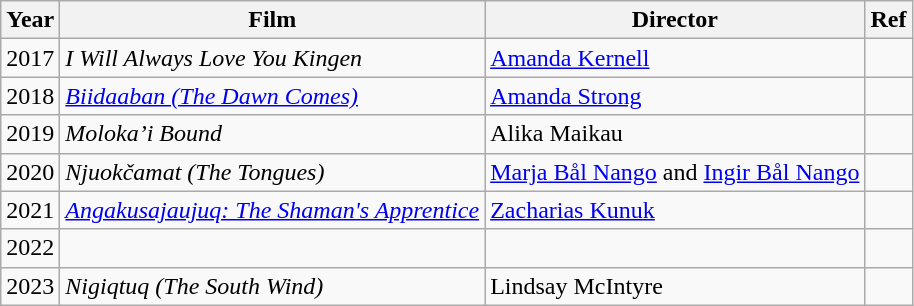<table class="wikitable">
<tr>
<th>Year</th>
<th>Film</th>
<th>Director</th>
<th>Ref</th>
</tr>
<tr>
<td>2017</td>
<td><em>I Will Always Love You Kingen</em></td>
<td><a href='#'>Amanda Kernell</a></td>
<td></td>
</tr>
<tr>
<td>2018</td>
<td><em><a href='#'>Biidaaban (The Dawn Comes)</a></em></td>
<td><a href='#'>Amanda Strong</a></td>
<td></td>
</tr>
<tr>
<td>2019</td>
<td><em>Moloka’i Bound</em></td>
<td>Alika Maikau</td>
<td></td>
</tr>
<tr>
<td>2020</td>
<td><em>Njuokčamat (The Tongues)</em></td>
<td><a href='#'>Marja Bål Nango</a> and <a href='#'>Ingir Bål Nango</a></td>
<td></td>
</tr>
<tr>
<td>2021</td>
<td><em><a href='#'>Angakusajaujuq: The Shaman's Apprentice</a></em></td>
<td><a href='#'>Zacharias Kunuk</a></td>
<td></td>
</tr>
<tr>
<td>2022</td>
<td></td>
<td></td>
<td></td>
</tr>
<tr>
<td>2023</td>
<td><em>Nigiqtuq (The South Wind)</em></td>
<td>Lindsay McIntyre</td>
<td></td>
</tr>
</table>
